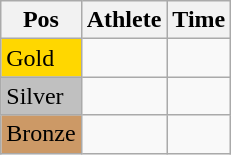<table class="wikitable">
<tr>
<th>Pos</th>
<th>Athlete</th>
<th>Time</th>
</tr>
<tr>
<td bgcolor="gold">Gold</td>
<td></td>
<td></td>
</tr>
<tr>
<td bgcolor="silver">Silver</td>
<td></td>
<td></td>
</tr>
<tr>
<td bgcolor="CC9966">Bronze</td>
<td></td>
<td></td>
</tr>
</table>
